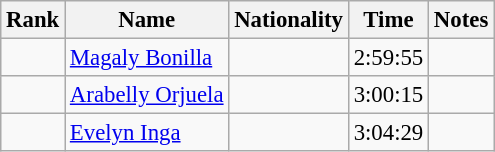<table class="wikitable sortable" style="text-align:center;font-size:95%">
<tr>
<th>Rank</th>
<th>Name</th>
<th>Nationality</th>
<th>Time</th>
<th>Notes</th>
</tr>
<tr>
<td></td>
<td align=left><a href='#'>Magaly Bonilla</a></td>
<td align=left></td>
<td>2:59:55</td>
<td></td>
</tr>
<tr>
<td></td>
<td align=left><a href='#'>Arabelly Orjuela</a></td>
<td align=left></td>
<td>3:00:15</td>
<td></td>
</tr>
<tr>
<td></td>
<td align=left><a href='#'>Evelyn Inga</a></td>
<td align=left></td>
<td>3:04:29</td>
<td></td>
</tr>
</table>
